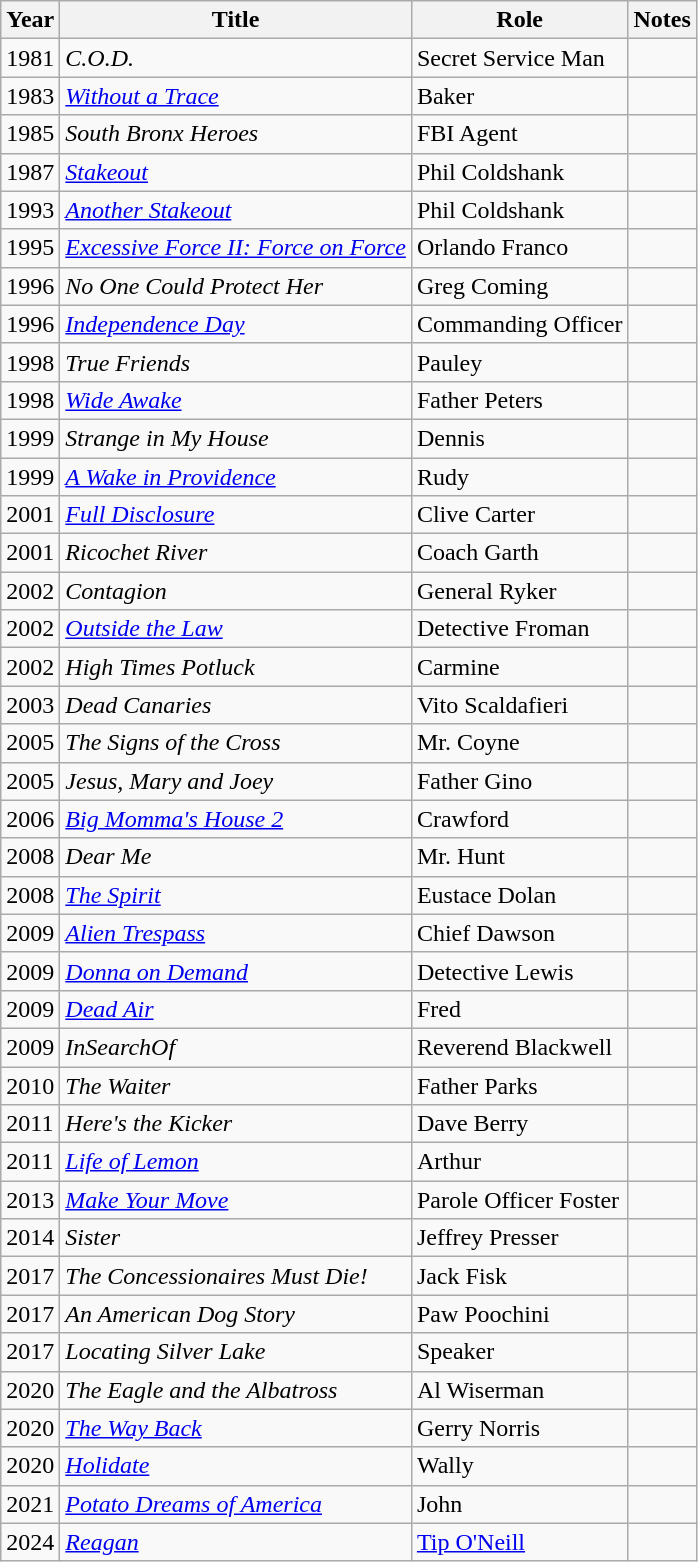<table class="wikitable sortable">
<tr>
<th>Year</th>
<th>Title</th>
<th>Role</th>
<th>Notes</th>
</tr>
<tr>
<td>1981</td>
<td><em>C.O.D.</em></td>
<td>Secret Service Man</td>
<td></td>
</tr>
<tr>
<td>1983</td>
<td><em><a href='#'>Without a Trace</a></em></td>
<td>Baker</td>
<td></td>
</tr>
<tr>
<td>1985</td>
<td><em>South Bronx Heroes</em></td>
<td>FBI Agent</td>
<td></td>
</tr>
<tr>
<td>1987</td>
<td><em><a href='#'>Stakeout</a></em></td>
<td>Phil Coldshank</td>
<td></td>
</tr>
<tr>
<td>1993</td>
<td><em><a href='#'>Another Stakeout</a></em></td>
<td>Phil Coldshank</td>
<td></td>
</tr>
<tr>
<td>1995</td>
<td><em><a href='#'>Excessive Force II: Force on Force</a></em></td>
<td>Orlando Franco</td>
<td></td>
</tr>
<tr>
<td>1996</td>
<td><em>No One Could Protect Her</em></td>
<td>Greg Coming</td>
<td></td>
</tr>
<tr>
<td>1996</td>
<td><em><a href='#'>Independence Day</a></em></td>
<td>Commanding Officer</td>
<td></td>
</tr>
<tr>
<td>1998</td>
<td><em>True Friends</em></td>
<td>Pauley</td>
<td></td>
</tr>
<tr>
<td>1998</td>
<td><em><a href='#'>Wide Awake</a></em></td>
<td>Father Peters</td>
<td></td>
</tr>
<tr>
<td>1999</td>
<td><em>Strange in My House</em></td>
<td>Dennis</td>
<td></td>
</tr>
<tr>
<td>1999</td>
<td><em><a href='#'>A Wake in Providence</a></em></td>
<td>Rudy</td>
<td></td>
</tr>
<tr>
<td>2001</td>
<td><em><a href='#'>Full Disclosure</a></em></td>
<td>Clive Carter</td>
<td></td>
</tr>
<tr>
<td>2001</td>
<td><em>Ricochet River</em></td>
<td>Coach Garth</td>
<td></td>
</tr>
<tr>
<td>2002</td>
<td><em>Contagion</em></td>
<td>General Ryker</td>
<td></td>
</tr>
<tr>
<td>2002</td>
<td><em><a href='#'>Outside the Law</a></em></td>
<td>Detective Froman</td>
<td></td>
</tr>
<tr>
<td>2002</td>
<td><em>High Times Potluck</em></td>
<td>Carmine</td>
<td></td>
</tr>
<tr>
<td>2003</td>
<td><em>Dead Canaries</em></td>
<td>Vito Scaldafieri</td>
<td></td>
</tr>
<tr>
<td>2005</td>
<td><em>The Signs of the Cross</em></td>
<td>Mr. Coyne</td>
<td></td>
</tr>
<tr>
<td>2005</td>
<td><em>Jesus, Mary and Joey</em></td>
<td>Father Gino</td>
<td></td>
</tr>
<tr>
<td>2006</td>
<td><em><a href='#'>Big Momma's House 2</a></em></td>
<td>Crawford</td>
<td></td>
</tr>
<tr>
<td>2008</td>
<td><em>Dear Me</em></td>
<td>Mr. Hunt</td>
<td></td>
</tr>
<tr>
<td>2008</td>
<td><em><a href='#'>The Spirit</a></em></td>
<td>Eustace Dolan</td>
<td></td>
</tr>
<tr>
<td>2009</td>
<td><em><a href='#'>Alien Trespass</a></em></td>
<td>Chief Dawson</td>
<td></td>
</tr>
<tr>
<td>2009</td>
<td><em><a href='#'>Donna on Demand</a></em></td>
<td>Detective Lewis</td>
<td></td>
</tr>
<tr>
<td>2009</td>
<td><em><a href='#'>Dead Air</a></em></td>
<td>Fred</td>
<td></td>
</tr>
<tr>
<td>2009</td>
<td><em>InSearchOf</em></td>
<td>Reverend Blackwell</td>
<td></td>
</tr>
<tr>
<td>2010</td>
<td><em>The Waiter</em></td>
<td>Father Parks</td>
<td></td>
</tr>
<tr>
<td>2011</td>
<td><em>Here's the Kicker</em></td>
<td>Dave Berry</td>
<td></td>
</tr>
<tr>
<td>2011</td>
<td><em><a href='#'>Life of Lemon</a></em></td>
<td>Arthur</td>
<td></td>
</tr>
<tr>
<td>2013</td>
<td><em><a href='#'>Make Your Move</a></em></td>
<td>Parole Officer Foster</td>
<td></td>
</tr>
<tr>
<td>2014</td>
<td><em>Sister</em></td>
<td>Jeffrey Presser</td>
<td></td>
</tr>
<tr>
<td>2017</td>
<td><em>The Concessionaires Must Die!</em></td>
<td>Jack Fisk</td>
<td></td>
</tr>
<tr>
<td>2017</td>
<td><em>An American Dog Story</em></td>
<td>Paw Poochini</td>
<td></td>
</tr>
<tr>
<td>2017</td>
<td><em>Locating Silver Lake</em></td>
<td>Speaker</td>
<td></td>
</tr>
<tr>
<td>2020</td>
<td><em>The Eagle and the Albatross</em></td>
<td>Al Wiserman</td>
<td></td>
</tr>
<tr>
<td>2020</td>
<td><em><a href='#'>The Way Back</a></em></td>
<td>Gerry Norris</td>
<td></td>
</tr>
<tr>
<td>2020</td>
<td><em><a href='#'>Holidate</a></em></td>
<td>Wally</td>
<td></td>
</tr>
<tr>
<td>2021</td>
<td><em><a href='#'>Potato Dreams of America</a></em></td>
<td>John</td>
<td></td>
</tr>
<tr>
<td>2024</td>
<td><em><a href='#'>Reagan</a></em></td>
<td><a href='#'>Tip O'Neill</a></td>
<td></td>
</tr>
</table>
